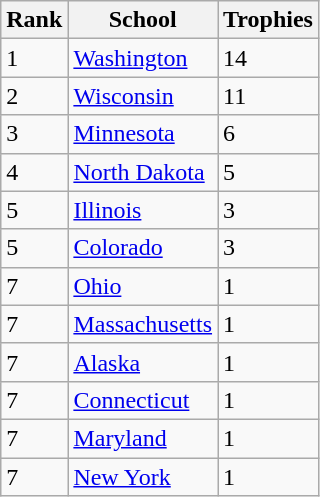<table class="wikitable">
<tr>
<th>Rank</th>
<th>School</th>
<th>Trophies</th>
</tr>
<tr>
<td>1</td>
<td> <a href='#'>Washington</a></td>
<td>14</td>
</tr>
<tr>
<td>2</td>
<td> <a href='#'>Wisconsin</a></td>
<td>11</td>
</tr>
<tr>
<td>3</td>
<td> <a href='#'>Minnesota</a></td>
<td>6</td>
</tr>
<tr>
<td>4</td>
<td> <a href='#'>North Dakota</a></td>
<td>5</td>
</tr>
<tr>
<td>5</td>
<td> <a href='#'>Illinois</a></td>
<td>3</td>
</tr>
<tr>
<td>5</td>
<td> <a href='#'>Colorado</a></td>
<td>3</td>
</tr>
<tr>
<td>7</td>
<td> <a href='#'>Ohio</a></td>
<td>1</td>
</tr>
<tr>
<td>7</td>
<td> <a href='#'>Massachusetts</a></td>
<td>1</td>
</tr>
<tr>
<td>7</td>
<td> <a href='#'>Alaska</a></td>
<td>1</td>
</tr>
<tr>
<td>7</td>
<td> <a href='#'>Connecticut</a></td>
<td>1</td>
</tr>
<tr>
<td>7</td>
<td> <a href='#'>Maryland</a></td>
<td>1</td>
</tr>
<tr>
<td>7</td>
<td> <a href='#'>New York</a></td>
<td>1</td>
</tr>
</table>
